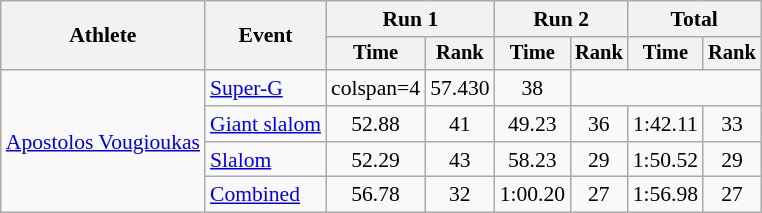<table class="wikitable" style="font-size:90%">
<tr>
<th rowspan=2>Athlete</th>
<th rowspan=2>Event</th>
<th colspan=2>Run 1</th>
<th colspan=2>Run 2</th>
<th colspan=2>Total</th>
</tr>
<tr style="font-size:95%">
<th>Time</th>
<th>Rank</th>
<th>Time</th>
<th>Rank</th>
<th>Time</th>
<th>Rank</th>
</tr>
<tr align=center>
<td align="left" rowspan="4"><a href='#'>Apostolos Vougioukas</a></td>
<td align="left"><a href='#'>Super-G</a></td>
<td>colspan=4</td>
<td>57.430</td>
<td>38</td>
</tr>
<tr align=center>
<td align="left"><a href='#'>Giant slalom</a></td>
<td>52.88</td>
<td>41</td>
<td>49.23</td>
<td>36</td>
<td>1:42.11</td>
<td>33</td>
</tr>
<tr align=center>
<td align="left"><a href='#'>Slalom</a></td>
<td>52.29</td>
<td>43</td>
<td>58.23</td>
<td>29</td>
<td>1:50.52</td>
<td>29</td>
</tr>
<tr align=center>
<td align="left"><a href='#'>Combined</a></td>
<td>56.78</td>
<td>32</td>
<td>1:00.20</td>
<td>27</td>
<td>1:56.98</td>
<td>27</td>
</tr>
</table>
